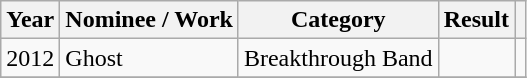<table class="wikitable sortable plainrowheaders">
<tr>
<th scope="col">Year</th>
<th scope="col">Nominee / Work</th>
<th scope="col">Category</th>
<th scope="col">Result</th>
<th scope="col" class="unsortable"></th>
</tr>
<tr>
<td>2012</td>
<td>Ghost</td>
<td>Breakthrough Band</td>
<td></td>
<td style="text-align:center;"></td>
</tr>
<tr>
</tr>
</table>
